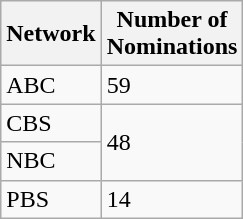<table class="wikitable">
<tr>
<th>Network</th>
<th>Number of<br>Nominations</th>
</tr>
<tr>
<td>ABC</td>
<td>59</td>
</tr>
<tr>
<td>CBS</td>
<td rowspan="2">48</td>
</tr>
<tr>
<td>NBC</td>
</tr>
<tr>
<td>PBS</td>
<td>14</td>
</tr>
</table>
